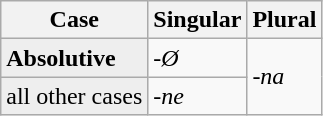<table class="wikitable">
<tr>
<th>Case</th>
<th>Singular</th>
<th>Plural</th>
</tr>
<tr>
<td style="background:#eee;"><strong>Absolutive</strong></td>
<td><em>-Ø</em></td>
<td rowspan="2" style="vertical-align:middle;"><em>-na</em></td>
</tr>
<tr>
<td style="background:#eee;">all other cases</td>
<td><em>-ne</em></td>
</tr>
</table>
